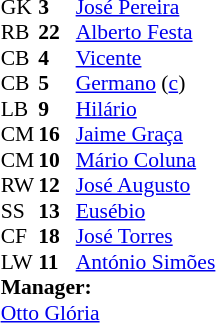<table style="font-size:90%; margin:0.2em auto;" cellspacing="0" cellpadding="0">
<tr>
<th width="25"></th>
<th width="25"></th>
</tr>
<tr>
<td>GK</td>
<td><strong>3</strong></td>
<td><a href='#'>José Pereira</a></td>
</tr>
<tr>
<td>RB</td>
<td><strong>22</strong></td>
<td><a href='#'>Alberto Festa</a></td>
</tr>
<tr>
<td>CB</td>
<td><strong>4</strong></td>
<td><a href='#'>Vicente</a></td>
</tr>
<tr>
<td>CB</td>
<td><strong>5</strong></td>
<td><a href='#'>Germano</a> (<a href='#'>c</a>)</td>
</tr>
<tr>
<td>LB</td>
<td><strong>9</strong></td>
<td><a href='#'>Hilário</a></td>
</tr>
<tr>
<td>CM</td>
<td><strong>16</strong></td>
<td><a href='#'>Jaime Graça</a></td>
</tr>
<tr>
<td>CM</td>
<td><strong>10</strong></td>
<td><a href='#'>Mário Coluna</a></td>
</tr>
<tr>
<td>RW</td>
<td><strong>12</strong></td>
<td><a href='#'>José Augusto</a></td>
</tr>
<tr>
<td>SS</td>
<td><strong>13</strong></td>
<td><a href='#'>Eusébio</a></td>
<td></td>
</tr>
<tr>
<td>CF</td>
<td><strong>18</strong></td>
<td><a href='#'>José Torres</a></td>
</tr>
<tr>
<td>LW</td>
<td><strong>11</strong></td>
<td><a href='#'>António Simões</a></td>
</tr>
<tr>
<td colspan="3"><strong>Manager:</strong></td>
</tr>
<tr>
<td colspan="3"> <a href='#'>Otto Glória</a></td>
</tr>
</table>
